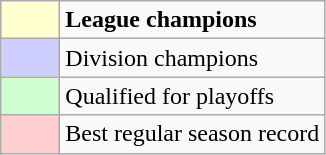<table class="wikitable">
<tr>
<td style="background:#FFFFCF; width:2em"></td>
<td><strong>League champions</strong></td>
</tr>
<tr>
<td style="background:#CFCFFF; width:2em"></td>
<td>Division champions</td>
</tr>
<tr>
<td style="background:#CFFFCF; width:2em"></td>
<td>Qualified for playoffs</td>
</tr>
<tr>
<td style="background:#FFCFCF; width:2em"></td>
<td>Best regular season record</td>
</tr>
</table>
